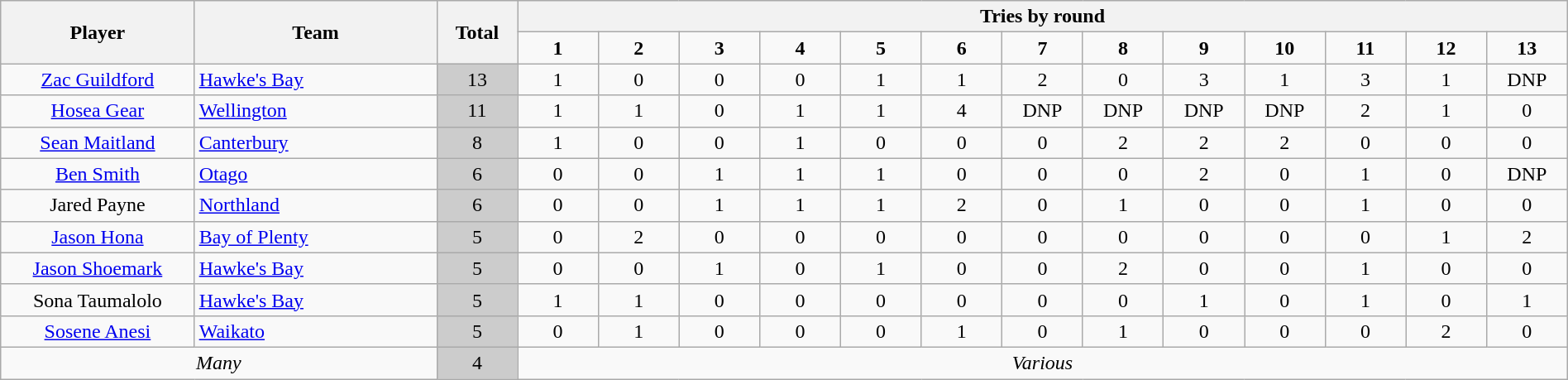<table class="wikitable" style="text-align:center" width=100%>
<tr>
<th rowspan=2 width=12%>Player</th>
<th rowspan=2 width=15%>Team</th>
<th rowspan=2 width=5%>Total</th>
<th colspan=13>Tries by round</th>
</tr>
<tr>
<td width=5%><strong>1</strong></td>
<td width=5%><strong>2</strong></td>
<td width=5%><strong>3</strong></td>
<td width=5%><strong>4</strong></td>
<td width=5%><strong>5</strong></td>
<td width=5%><strong>6</strong></td>
<td width=5%><strong>7</strong></td>
<td width=5%><strong>8</strong></td>
<td width=5%><strong>9</strong></td>
<td width=5%><strong>10</strong></td>
<td width=5%><strong>11</strong></td>
<td width=5%><strong>12</strong></td>
<td width=5%><strong>13</strong></td>
</tr>
<tr>
<td><a href='#'>Zac Guildford</a></td>
<td align=left><a href='#'>Hawke's Bay</a></td>
<td bgcolor=#cccccc>13</td>
<td>1</td>
<td>0</td>
<td>0</td>
<td>0</td>
<td>1</td>
<td>1</td>
<td>2</td>
<td>0</td>
<td>3</td>
<td>1</td>
<td>3</td>
<td>1</td>
<td>DNP</td>
</tr>
<tr>
<td><a href='#'>Hosea Gear</a></td>
<td align=left><a href='#'>Wellington</a></td>
<td bgcolor=#cccccc>11</td>
<td>1</td>
<td>1</td>
<td>0</td>
<td>1</td>
<td>1</td>
<td>4</td>
<td>DNP</td>
<td>DNP</td>
<td>DNP</td>
<td>DNP</td>
<td>2</td>
<td>1</td>
<td>0</td>
</tr>
<tr>
<td><a href='#'>Sean Maitland</a></td>
<td align=left><a href='#'>Canterbury</a></td>
<td bgcolor=#cccccc>8</td>
<td>1</td>
<td>0</td>
<td>0</td>
<td>1</td>
<td>0</td>
<td>0</td>
<td>0</td>
<td>2</td>
<td>2</td>
<td>2</td>
<td>0</td>
<td>0</td>
<td>0</td>
</tr>
<tr>
<td><a href='#'>Ben Smith</a></td>
<td align=left><a href='#'>Otago</a></td>
<td bgcolor=#cccccc>6</td>
<td>0</td>
<td>0</td>
<td>1</td>
<td>1</td>
<td>1</td>
<td>0</td>
<td>0</td>
<td>0</td>
<td>2</td>
<td>0</td>
<td>1</td>
<td>0</td>
<td>DNP</td>
</tr>
<tr>
<td>Jared Payne</td>
<td align=left><a href='#'>Northland</a></td>
<td bgcolor=#cccccc>6</td>
<td>0</td>
<td>0</td>
<td>1</td>
<td>1</td>
<td>1</td>
<td>2</td>
<td>0</td>
<td>1</td>
<td>0</td>
<td>0</td>
<td>1</td>
<td>0</td>
<td>0</td>
</tr>
<tr>
<td><a href='#'>Jason Hona</a></td>
<td align=left><a href='#'>Bay of Plenty</a></td>
<td bgcolor=#cccccc>5</td>
<td>0</td>
<td>2</td>
<td>0</td>
<td>0</td>
<td>0</td>
<td>0</td>
<td>0</td>
<td>0</td>
<td>0</td>
<td>0</td>
<td>0</td>
<td>1</td>
<td>2</td>
</tr>
<tr>
<td><a href='#'>Jason Shoemark</a></td>
<td align=left><a href='#'>Hawke's Bay</a></td>
<td bgcolor=#cccccc>5</td>
<td>0</td>
<td>0</td>
<td>1</td>
<td>0</td>
<td>1</td>
<td>0</td>
<td>0</td>
<td>2</td>
<td>0</td>
<td>0</td>
<td>1</td>
<td>0</td>
<td>0</td>
</tr>
<tr>
<td>Sona Taumalolo</td>
<td align=left><a href='#'>Hawke's Bay</a></td>
<td bgcolor=#cccccc>5</td>
<td>1</td>
<td>1</td>
<td>0</td>
<td>0</td>
<td>0</td>
<td>0</td>
<td>0</td>
<td>0</td>
<td>1</td>
<td>0</td>
<td>1</td>
<td>0</td>
<td>1</td>
</tr>
<tr>
<td><a href='#'>Sosene Anesi</a></td>
<td align=left><a href='#'>Waikato</a></td>
<td bgcolor=#cccccc>5</td>
<td>0</td>
<td>1</td>
<td>0</td>
<td>0</td>
<td>0</td>
<td>1</td>
<td>0</td>
<td>1</td>
<td>0</td>
<td>0</td>
<td>0</td>
<td>2</td>
<td>0</td>
</tr>
<tr>
<td colspan=2><em>Many</em></td>
<td bgcolor=#cccccc>4</td>
<td colspan=13><em>Various</em></td>
</tr>
</table>
